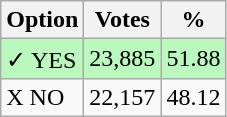<table class="wikitable">
<tr>
<th>Option</th>
<th>Votes</th>
<th>%</th>
</tr>
<tr>
<td style=background:#bbf8be>✓ YES</td>
<td style=background:#bbf8be>23,885</td>
<td style=background:#bbf8be>51.88</td>
</tr>
<tr>
<td>X NO</td>
<td>22,157</td>
<td>48.12</td>
</tr>
</table>
